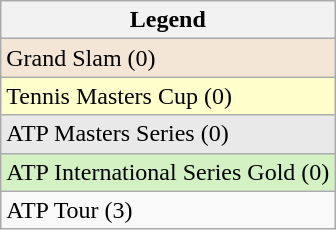<table class="wikitable">
<tr>
<th>Legend</th>
</tr>
<tr style="background:#f3e6d7;">
<td>Grand Slam (0)</td>
</tr>
<tr style="background:#ffc;">
<td>Tennis Masters Cup (0)</td>
</tr>
<tr style="background:#e9e9e9;">
<td>ATP Masters Series (0)</td>
</tr>
<tr style="background:#d4f1c4;">
<td>ATP International Series Gold (0)</td>
</tr>
<tr>
<td>ATP Tour (3)</td>
</tr>
</table>
